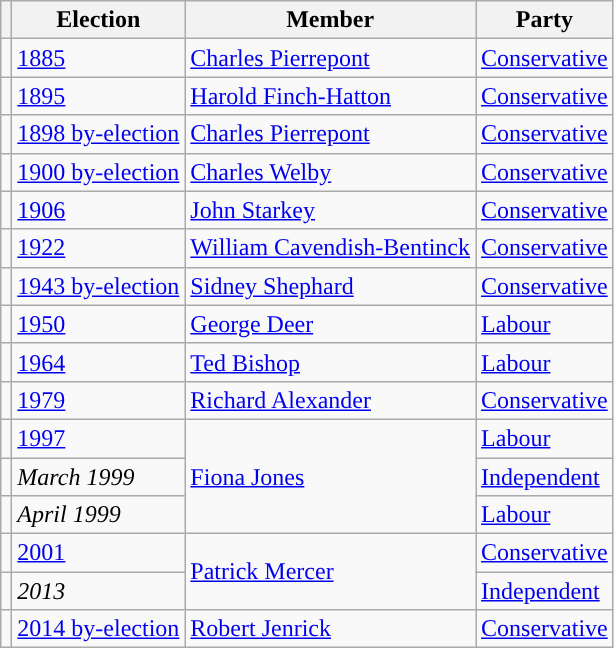<table class="wikitable">
<tr>
<th></th>
<th>Election</th>
<th>Member</th>
<th>Party</th>
</tr>
<tr>
<td style="color:inherit;background-color:"></td>
<td><a href='#'>1885</a></td>
<td><a href='#'>Charles Pierrepont</a></td>
<td><a href='#'>Conservative</a></td>
</tr>
<tr>
<td style="color:inherit;background-color:"></td>
<td><a href='#'>1895</a></td>
<td><a href='#'>Harold Finch-Hatton</a></td>
<td><a href='#'>Conservative</a></td>
</tr>
<tr>
<td style="color:inherit;background-color:"></td>
<td><a href='#'>1898 by-election</a></td>
<td><a href='#'>Charles Pierrepont</a></td>
<td><a href='#'>Conservative</a></td>
</tr>
<tr>
<td style="color:inherit;background-color:"></td>
<td><a href='#'>1900 by-election</a></td>
<td><a href='#'>Charles Welby</a></td>
<td><a href='#'>Conservative</a></td>
</tr>
<tr>
<td style="color:inherit;background-color:"></td>
<td><a href='#'>1906</a></td>
<td><a href='#'>John Starkey</a></td>
<td><a href='#'>Conservative</a></td>
</tr>
<tr>
<td style="color:inherit;background-color:"></td>
<td><a href='#'>1922</a></td>
<td><a href='#'>William Cavendish-Bentinck</a></td>
<td><a href='#'>Conservative</a></td>
</tr>
<tr>
<td style="color:inherit;background-color:"></td>
<td><a href='#'>1943 by-election</a></td>
<td><a href='#'>Sidney Shephard</a></td>
<td><a href='#'>Conservative</a></td>
</tr>
<tr>
<td style="color:inherit;background-color:"></td>
<td><a href='#'>1950</a></td>
<td><a href='#'>George Deer</a></td>
<td><a href='#'>Labour</a></td>
</tr>
<tr>
<td style="color:inherit;background-color:"></td>
<td><a href='#'>1964</a></td>
<td><a href='#'>Ted Bishop</a></td>
<td><a href='#'>Labour</a></td>
</tr>
<tr>
<td style="color:inherit;background-color:"></td>
<td><a href='#'>1979</a></td>
<td><a href='#'>Richard Alexander</a></td>
<td><a href='#'>Conservative</a></td>
</tr>
<tr>
<td style="color:inherit;background-color:"></td>
<td><a href='#'>1997</a></td>
<td rowspan="3"><a href='#'>Fiona Jones</a></td>
<td><a href='#'>Labour</a></td>
</tr>
<tr>
<td style="color:inherit;background-color:"></td>
<td><em>March 1999</em></td>
<td><a href='#'>Independent</a></td>
</tr>
<tr>
<td style="color:inherit;background-color:"></td>
<td><em>April 1999</em></td>
<td><a href='#'>Labour</a></td>
</tr>
<tr>
<td style="color:inherit;background-color: "></td>
<td><a href='#'>2001</a></td>
<td rowspan=2><a href='#'>Patrick Mercer</a></td>
<td><a href='#'>Conservative</a></td>
</tr>
<tr>
<td style="color:inherit;background-color: "></td>
<td><em>2013</em></td>
<td><a href='#'>Independent</a></td>
</tr>
<tr>
<td style="color:inherit;background-color: "></td>
<td><a href='#'>2014 by-election</a></td>
<td><a href='#'>Robert Jenrick</a></td>
<td><a href='#'>Conservative</a></td>
</tr>
</table>
